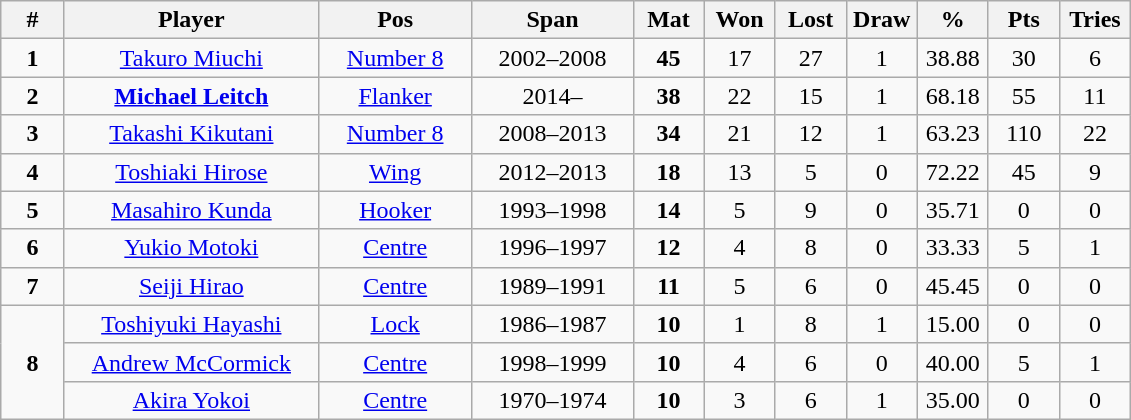<table class="wikitable" style="font-size:100%; text-align:center;">
<tr>
<th style="width:35px;">#</th>
<th style="width:162px;">Player</th>
<th style="width:95px;">Pos</th>
<th style="width:100px;">Span</th>
<th style="width:40px;">Mat</th>
<th style="width:40px;">Won</th>
<th style="width:40px;">Lost</th>
<th style="width:40px;">Draw</th>
<th style="width:40px;">%</th>
<th style="width:40px;">Pts</th>
<th style="width:40px;">Tries</th>
</tr>
<tr>
<td><strong>1</strong></td>
<td><a href='#'>Takuro Miuchi</a></td>
<td><a href='#'>Number 8</a></td>
<td>2002–2008</td>
<td><strong>45</strong></td>
<td>17</td>
<td>27</td>
<td>1</td>
<td>38.88</td>
<td>30</td>
<td>6</td>
</tr>
<tr>
<td><strong>2</strong></td>
<td><strong><a href='#'>Michael Leitch</a></strong></td>
<td><a href='#'>Flanker</a></td>
<td>2014–</td>
<td><strong>38</strong></td>
<td>22</td>
<td>15</td>
<td>1</td>
<td>68.18</td>
<td>55</td>
<td>11</td>
</tr>
<tr>
<td><strong>3</strong></td>
<td><a href='#'>Takashi Kikutani</a></td>
<td><a href='#'>Number 8</a></td>
<td>2008–2013</td>
<td><strong>34</strong></td>
<td>21</td>
<td>12</td>
<td>1</td>
<td>63.23</td>
<td>110</td>
<td>22</td>
</tr>
<tr>
<td><strong>4</strong></td>
<td><a href='#'>Toshiaki Hirose</a></td>
<td><a href='#'>Wing</a></td>
<td>2012–2013</td>
<td><strong>18</strong></td>
<td>13</td>
<td>5</td>
<td>0</td>
<td>72.22</td>
<td>45</td>
<td>9</td>
</tr>
<tr>
<td><strong>5</strong></td>
<td><a href='#'>Masahiro Kunda</a></td>
<td><a href='#'>Hooker</a></td>
<td>1993–1998</td>
<td><strong>14</strong></td>
<td>5</td>
<td>9</td>
<td>0</td>
<td>35.71</td>
<td>0</td>
<td>0</td>
</tr>
<tr>
<td><strong>6</strong></td>
<td><a href='#'>Yukio Motoki</a></td>
<td><a href='#'>Centre</a></td>
<td>1996–1997</td>
<td><strong>12</strong></td>
<td>4</td>
<td>8</td>
<td>0</td>
<td>33.33</td>
<td>5</td>
<td>1</td>
</tr>
<tr>
<td><strong>7</strong></td>
<td><a href='#'>Seiji Hirao</a></td>
<td><a href='#'>Centre</a></td>
<td>1989–1991</td>
<td><strong>11</strong></td>
<td>5</td>
<td>6</td>
<td>0</td>
<td>45.45</td>
<td>0</td>
<td>0</td>
</tr>
<tr>
<td rowspan=3><strong>8</strong></td>
<td><a href='#'>Toshiyuki Hayashi</a></td>
<td><a href='#'>Lock</a></td>
<td>1986–1987</td>
<td><strong>10</strong></td>
<td>1</td>
<td>8</td>
<td>1</td>
<td>15.00</td>
<td>0</td>
<td>0</td>
</tr>
<tr>
<td><a href='#'>Andrew McCormick</a></td>
<td><a href='#'>Centre</a></td>
<td>1998–1999</td>
<td><strong>10</strong></td>
<td>4</td>
<td>6</td>
<td>0</td>
<td>40.00</td>
<td>5</td>
<td>1</td>
</tr>
<tr>
<td><a href='#'>Akira Yokoi</a></td>
<td><a href='#'>Centre</a></td>
<td>1970–1974</td>
<td><strong>10</strong></td>
<td>3</td>
<td>6</td>
<td>1</td>
<td>35.00</td>
<td>0</td>
<td>0</td>
</tr>
</table>
